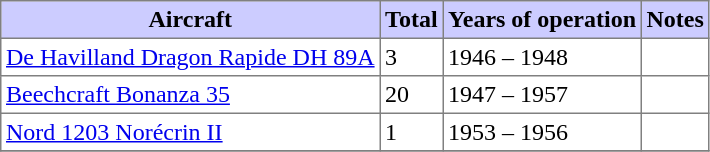<table class="toccolours" border="1" cellpadding="3" style="border-collapse:collapse">
<tr bgcolor=#ccccff>
<th>Aircraft</th>
<th>Total</th>
<th>Years of operation<br></th>
<th>Notes</th>
</tr>
<tr>
<td><a href='#'>De Havilland Dragon Rapide DH 89A</a></td>
<td>3</td>
<td>1946 – 1948</td>
<td></td>
</tr>
<tr>
<td><a href='#'>Beechcraft Bonanza 35</a></td>
<td>20</td>
<td>1947 – 1957</td>
<td></td>
</tr>
<tr>
<td><a href='#'>Nord 1203 Norécrin II</a></td>
<td>1</td>
<td>1953 – 1956</td>
<td></td>
</tr>
<tr>
</tr>
</table>
